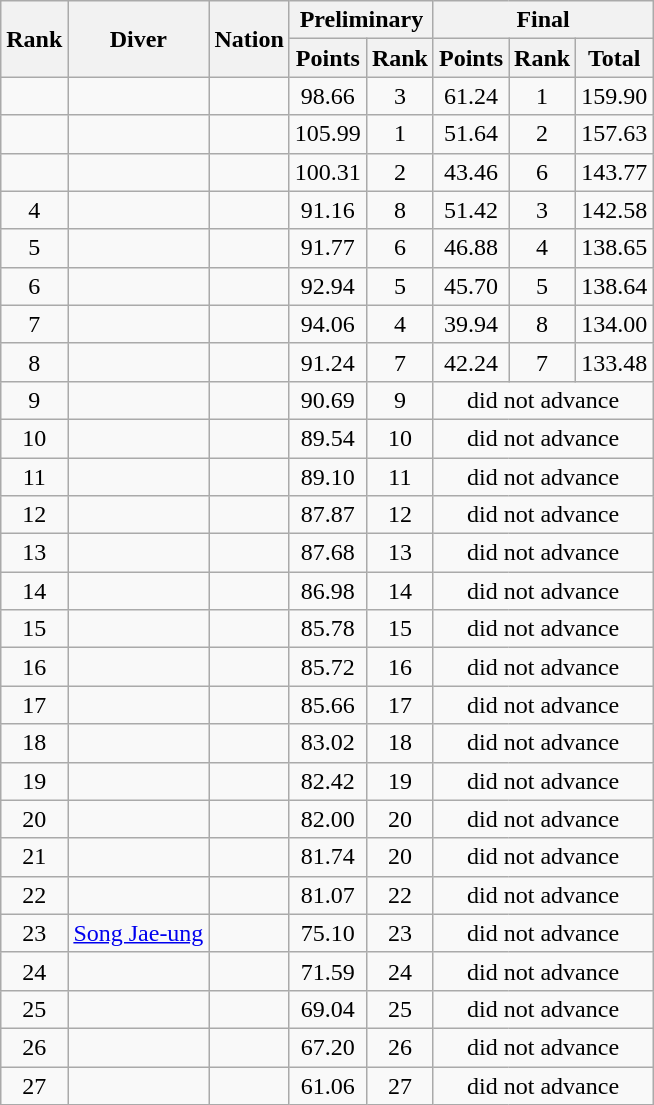<table class="wikitable sortable" style="text-align:center;">
<tr>
<th rowspan=2>Rank</th>
<th rowspan=2>Diver</th>
<th rowspan=2>Nation</th>
<th colspan=2>Preliminary</th>
<th colspan=3>Final</th>
</tr>
<tr>
<th>Points</th>
<th>Rank</th>
<th>Points</th>
<th>Rank</th>
<th>Total</th>
</tr>
<tr>
<td></td>
<td align=left></td>
<td align=left></td>
<td>98.66</td>
<td>3</td>
<td>61.24</td>
<td>1</td>
<td>159.90</td>
</tr>
<tr>
<td></td>
<td align=left></td>
<td align=left></td>
<td>105.99</td>
<td>1</td>
<td>51.64</td>
<td>2</td>
<td>157.63</td>
</tr>
<tr>
<td></td>
<td align=left></td>
<td align=left></td>
<td>100.31</td>
<td>2</td>
<td>43.46</td>
<td>6</td>
<td>143.77</td>
</tr>
<tr>
<td>4</td>
<td align=left></td>
<td align=left></td>
<td>91.16</td>
<td>8</td>
<td>51.42</td>
<td>3</td>
<td>142.58</td>
</tr>
<tr>
<td>5</td>
<td align=left></td>
<td align=left></td>
<td>91.77</td>
<td>6</td>
<td>46.88</td>
<td>4</td>
<td>138.65</td>
</tr>
<tr>
<td>6</td>
<td align=left></td>
<td align=left></td>
<td>92.94</td>
<td>5</td>
<td>45.70</td>
<td>5</td>
<td>138.64</td>
</tr>
<tr>
<td>7</td>
<td align=left></td>
<td align=left></td>
<td>94.06</td>
<td>4</td>
<td>39.94</td>
<td>8</td>
<td>134.00</td>
</tr>
<tr>
<td>8</td>
<td align=left></td>
<td align=left></td>
<td>91.24</td>
<td>7</td>
<td>42.24</td>
<td>7</td>
<td>133.48</td>
</tr>
<tr>
<td>9</td>
<td align=left></td>
<td align=left></td>
<td>90.69</td>
<td>9</td>
<td colspan=3>did not advance</td>
</tr>
<tr>
<td>10</td>
<td align=left></td>
<td align=left></td>
<td>89.54</td>
<td>10</td>
<td colspan=3>did not advance</td>
</tr>
<tr>
<td>11</td>
<td align=left></td>
<td align=left></td>
<td>89.10</td>
<td>11</td>
<td colspan=3>did not advance</td>
</tr>
<tr>
<td>12</td>
<td align=left></td>
<td align=left></td>
<td>87.87</td>
<td>12</td>
<td colspan=3>did not advance</td>
</tr>
<tr>
<td>13</td>
<td align=left></td>
<td align=left></td>
<td>87.68</td>
<td>13</td>
<td colspan=3>did not advance</td>
</tr>
<tr>
<td>14</td>
<td align=left></td>
<td align=left></td>
<td>86.98</td>
<td>14</td>
<td colspan=3>did not advance</td>
</tr>
<tr>
<td>15</td>
<td align=left></td>
<td align=left></td>
<td>85.78</td>
<td>15</td>
<td colspan=3>did not advance</td>
</tr>
<tr>
<td>16</td>
<td align=left></td>
<td align=left></td>
<td>85.72</td>
<td>16</td>
<td colspan=3>did not advance</td>
</tr>
<tr>
<td>17</td>
<td align=left></td>
<td align=left></td>
<td>85.66</td>
<td>17</td>
<td colspan=3>did not advance</td>
</tr>
<tr>
<td>18</td>
<td align=left></td>
<td align=left></td>
<td>83.02</td>
<td>18</td>
<td colspan=3>did not advance</td>
</tr>
<tr>
<td>19</td>
<td align=left></td>
<td align=left></td>
<td>82.42</td>
<td>19</td>
<td colspan=3>did not advance</td>
</tr>
<tr>
<td>20</td>
<td align=left></td>
<td align=left></td>
<td>82.00</td>
<td>20</td>
<td colspan=3>did not advance</td>
</tr>
<tr>
<td>21</td>
<td align=left></td>
<td align=left></td>
<td>81.74</td>
<td>20</td>
<td colspan=3>did not advance</td>
</tr>
<tr>
<td>22</td>
<td align=left></td>
<td align=left></td>
<td>81.07</td>
<td>22</td>
<td colspan=3>did not advance</td>
</tr>
<tr>
<td>23</td>
<td align=left><a href='#'>Song Jae-ung</a></td>
<td align=left></td>
<td>75.10</td>
<td>23</td>
<td colspan=3>did not advance</td>
</tr>
<tr>
<td>24</td>
<td align=left></td>
<td align=left></td>
<td>71.59</td>
<td>24</td>
<td colspan=3>did not advance</td>
</tr>
<tr>
<td>25</td>
<td align=left></td>
<td align=left></td>
<td>69.04</td>
<td>25</td>
<td colspan=3>did not advance</td>
</tr>
<tr>
<td>26</td>
<td align=left></td>
<td align=left></td>
<td>67.20</td>
<td>26</td>
<td colspan=3>did not advance</td>
</tr>
<tr>
<td>27</td>
<td align=left></td>
<td align=left></td>
<td>61.06</td>
<td>27</td>
<td colspan=3>did not advance</td>
</tr>
</table>
